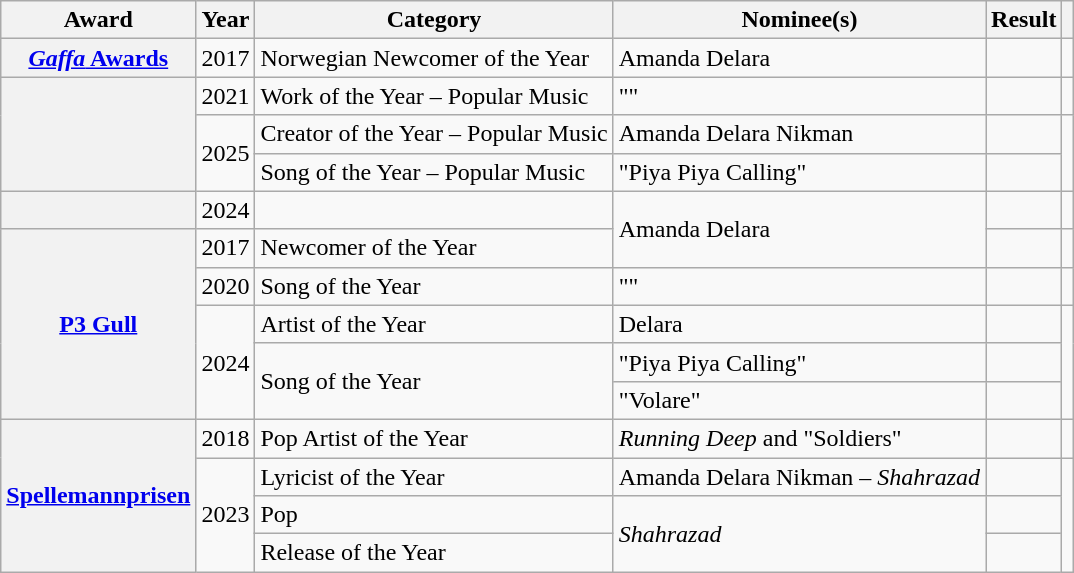<table class="wikitable sortable plainrowheaders">
<tr>
<th scope="col">Award</th>
<th scope="col">Year</th>
<th scope="col">Category</th>
<th scope="col">Nominee(s)</th>
<th scope="col">Result</th>
<th scope="col" class="unsortable"></th>
</tr>
<tr>
<th scope="row"><a href='#'><em>Gaffa</em> Awards</a></th>
<td>2017</td>
<td>Norwegian Newcomer of the Year</td>
<td>Amanda Delara</td>
<td></td>
<td align="center"></td>
</tr>
<tr>
<th scope="row" rowspan="3"></th>
<td>2021</td>
<td>Work of the Year – Popular Music</td>
<td>""</td>
<td></td>
<td align="center"></td>
</tr>
<tr>
<td rowspan="2">2025</td>
<td>Creator of the Year – Popular Music</td>
<td>Amanda Delara Nikman</td>
<td></td>
<td align="center" rowspan="2"></td>
</tr>
<tr>
<td>Song of the Year – Popular Music</td>
<td>"Piya Piya Calling"<br></td>
<td></td>
</tr>
<tr>
<th scope="row"></th>
<td>2024</td>
<td></td>
<td rowspan="2">Amanda Delara</td>
<td></td>
<td align="center"></td>
</tr>
<tr>
<th scope="row" rowspan="5"><a href='#'>P3 Gull</a></th>
<td>2017</td>
<td>Newcomer of the Year</td>
<td></td>
<td align="center"></td>
</tr>
<tr>
<td>2020</td>
<td>Song of the Year</td>
<td>""</td>
<td></td>
<td align="center"></td>
</tr>
<tr>
<td rowspan="3">2024</td>
<td>Artist of the Year</td>
<td>Delara</td>
<td></td>
<td align="center" rowspan="3"></td>
</tr>
<tr>
<td rowspan="2">Song of the Year</td>
<td>"Piya Piya Calling"<br></td>
<td></td>
</tr>
<tr>
<td>"Volare"</td>
<td></td>
</tr>
<tr>
<th scope="row" rowspan="4"><a href='#'>Spellemannprisen</a></th>
<td>2018</td>
<td>Pop Artist of the Year</td>
<td><em>Running Deep</em> and "Soldiers"</td>
<td></td>
<td align="center"></td>
</tr>
<tr>
<td rowspan="3">2023</td>
<td>Lyricist of the Year</td>
<td>Amanda Delara Nikman – <em>Shahrazad</em></td>
<td></td>
<td align="center" rowspan="3"></td>
</tr>
<tr>
<td>Pop</td>
<td rowspan="2"><em>Shahrazad</em></td>
<td></td>
</tr>
<tr>
<td>Release of the Year</td>
<td></td>
</tr>
</table>
